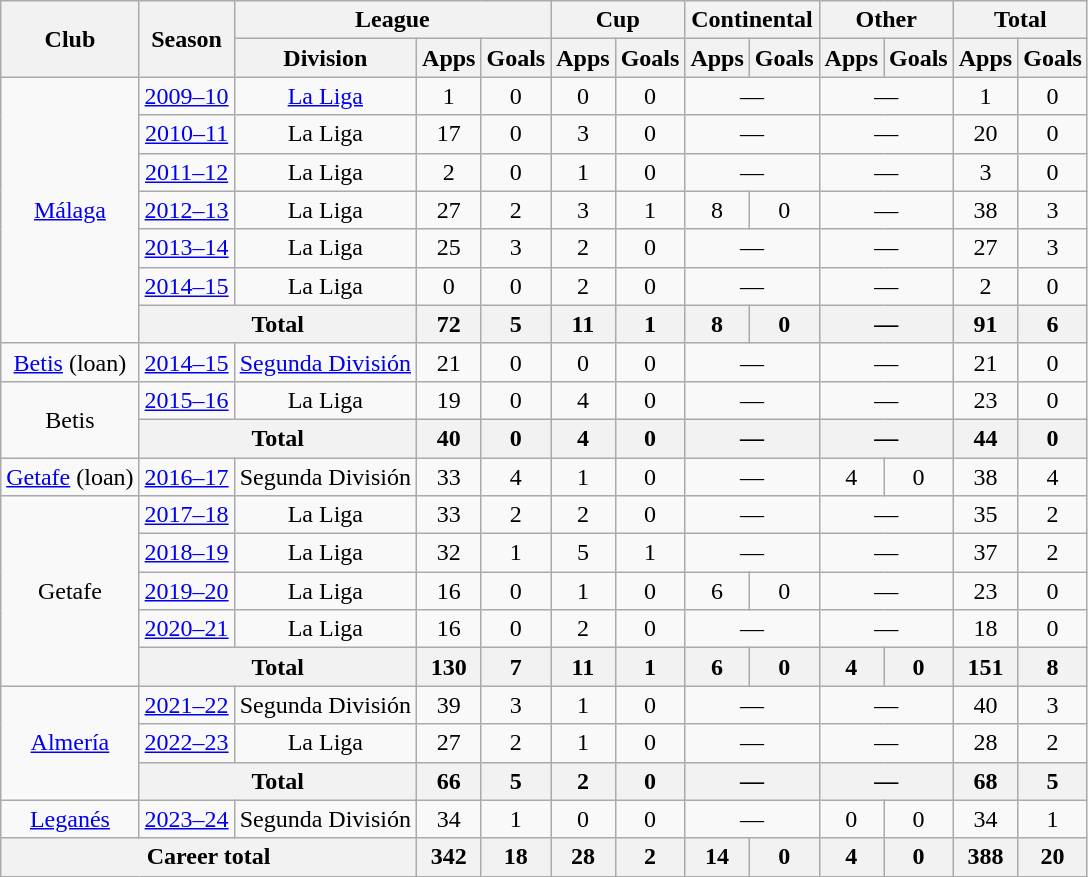<table class="wikitable" style="text-align: center">
<tr>
<th rowspan="2">Club</th>
<th rowspan="2">Season</th>
<th colspan="3">League</th>
<th colspan="2">Cup</th>
<th colspan="2">Continental</th>
<th colspan="2">Other</th>
<th colspan="2">Total</th>
</tr>
<tr>
<th>Division</th>
<th>Apps</th>
<th>Goals</th>
<th>Apps</th>
<th>Goals</th>
<th>Apps</th>
<th>Goals</th>
<th>Apps</th>
<th>Goals</th>
<th>Apps</th>
<th>Goals</th>
</tr>
<tr>
<td rowspan="7"><a href='#'>Málaga</a></td>
<td><a href='#'>2009–10</a></td>
<td><a href='#'>La Liga</a></td>
<td>1</td>
<td>0</td>
<td>0</td>
<td>0</td>
<td colspan="2">—</td>
<td colspan="2">—</td>
<td>1</td>
<td>0</td>
</tr>
<tr>
<td><a href='#'>2010–11</a></td>
<td>La Liga</td>
<td>17</td>
<td>0</td>
<td>3</td>
<td>0</td>
<td colspan="2">—</td>
<td colspan="2">—</td>
<td>20</td>
<td>0</td>
</tr>
<tr>
<td><a href='#'>2011–12</a></td>
<td>La Liga</td>
<td>2</td>
<td>0</td>
<td>1</td>
<td>0</td>
<td colspan="2">—</td>
<td colspan="2">—</td>
<td>3</td>
<td>0</td>
</tr>
<tr>
<td><a href='#'>2012–13</a></td>
<td>La Liga</td>
<td>27</td>
<td>2</td>
<td>3</td>
<td>1</td>
<td>8</td>
<td>0</td>
<td colspan="2">—</td>
<td>38</td>
<td>3</td>
</tr>
<tr>
<td><a href='#'>2013–14</a></td>
<td>La Liga</td>
<td>25</td>
<td>3</td>
<td>2</td>
<td>0</td>
<td colspan="2">—</td>
<td colspan="2">—</td>
<td>27</td>
<td>3</td>
</tr>
<tr>
<td><a href='#'>2014–15</a></td>
<td>La Liga</td>
<td>0</td>
<td>0</td>
<td>2</td>
<td>0</td>
<td colspan="2">—</td>
<td colspan="2">—</td>
<td>2</td>
<td>0</td>
</tr>
<tr>
<th colspan="2">Total</th>
<th>72</th>
<th>5</th>
<th>11</th>
<th>1</th>
<th>8</th>
<th>0</th>
<th colspan="2">—</th>
<th>91</th>
<th>6</th>
</tr>
<tr>
<td><a href='#'>Betis</a> (loan)</td>
<td><a href='#'>2014–15</a></td>
<td><a href='#'>Segunda División</a></td>
<td>21</td>
<td>0</td>
<td>0</td>
<td>0</td>
<td colspan="2">—</td>
<td colspan="2">—</td>
<td>21</td>
<td>0</td>
</tr>
<tr>
<td rowspan="2">Betis</td>
<td><a href='#'>2015–16</a></td>
<td>La Liga</td>
<td>19</td>
<td>0</td>
<td>4</td>
<td>0</td>
<td colspan="2">—</td>
<td colspan="2">—</td>
<td>23</td>
<td>0</td>
</tr>
<tr>
<th colspan="2">Total</th>
<th>40</th>
<th>0</th>
<th>4</th>
<th>0</th>
<th colspan="2">—</th>
<th colspan="2">—</th>
<th>44</th>
<th>0</th>
</tr>
<tr>
<td><a href='#'>Getafe</a> (loan)</td>
<td><a href='#'>2016–17</a></td>
<td>Segunda División</td>
<td>33</td>
<td>4</td>
<td>1</td>
<td>0</td>
<td colspan="2">—</td>
<td>4</td>
<td>0</td>
<td>38</td>
<td>4</td>
</tr>
<tr>
<td rowspan="5">Getafe</td>
<td><a href='#'>2017–18</a></td>
<td>La Liga</td>
<td>33</td>
<td>2</td>
<td>2</td>
<td>0</td>
<td colspan="2">—</td>
<td colspan="2">—</td>
<td>35</td>
<td>2</td>
</tr>
<tr>
<td><a href='#'>2018–19</a></td>
<td>La Liga</td>
<td>32</td>
<td>1</td>
<td>5</td>
<td>1</td>
<td colspan="2">—</td>
<td colspan="2">—</td>
<td>37</td>
<td>2</td>
</tr>
<tr>
<td><a href='#'>2019–20</a></td>
<td>La Liga</td>
<td>16</td>
<td>0</td>
<td>1</td>
<td>0</td>
<td>6</td>
<td>0</td>
<td colspan="2">—</td>
<td>23</td>
<td>0</td>
</tr>
<tr>
<td><a href='#'>2020–21</a></td>
<td>La Liga</td>
<td>16</td>
<td>0</td>
<td>2</td>
<td>0</td>
<td colspan="2">—</td>
<td colspan="2">—</td>
<td>18</td>
<td>0</td>
</tr>
<tr>
<th colspan="2">Total</th>
<th>130</th>
<th>7</th>
<th>11</th>
<th>1</th>
<th>6</th>
<th>0</th>
<th>4</th>
<th>0</th>
<th>151</th>
<th>8</th>
</tr>
<tr>
<td rowspan="3"><a href='#'>Almería</a></td>
<td><a href='#'>2021–22</a></td>
<td>Segunda División</td>
<td>39</td>
<td>3</td>
<td>1</td>
<td>0</td>
<td colspan="2">—</td>
<td colspan="2">—</td>
<td>40</td>
<td>3</td>
</tr>
<tr>
<td><a href='#'>2022–23</a></td>
<td>La Liga</td>
<td>27</td>
<td>2</td>
<td>1</td>
<td>0</td>
<td colspan="2">—</td>
<td colspan="2">—</td>
<td>28</td>
<td>2</td>
</tr>
<tr>
<th colspan="2">Total</th>
<th>66</th>
<th>5</th>
<th>2</th>
<th>0</th>
<th colspan="2">—</th>
<th colspan="2">—</th>
<th>68</th>
<th>5</th>
</tr>
<tr>
<td><a href='#'>Leganés</a></td>
<td><a href='#'>2023–24</a></td>
<td>Segunda División</td>
<td>34</td>
<td>1</td>
<td>0</td>
<td>0</td>
<td colspan="2">—</td>
<td>0</td>
<td>0</td>
<td>34</td>
<td>1</td>
</tr>
<tr>
<th colspan="3">Career total</th>
<th>342</th>
<th>18</th>
<th>28</th>
<th>2</th>
<th>14</th>
<th>0</th>
<th>4</th>
<th>0</th>
<th>388</th>
<th>20</th>
</tr>
</table>
